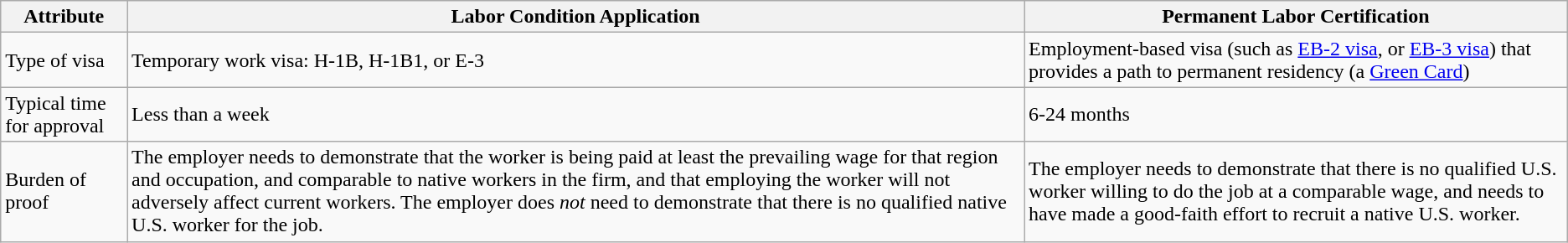<table class="wikitable" border="1">
<tr>
<th>Attribute</th>
<th>Labor Condition Application</th>
<th>Permanent Labor Certification</th>
</tr>
<tr>
<td>Type of visa</td>
<td>Temporary work visa: H-1B, H-1B1, or E-3</td>
<td>Employment-based visa (such as <a href='#'>EB-2 visa</a>, or <a href='#'>EB-3 visa</a>) that provides a path to permanent residency (a <a href='#'>Green Card</a>)</td>
</tr>
<tr>
<td>Typical time for approval</td>
<td>Less than a week</td>
<td>6-24 months</td>
</tr>
<tr>
<td>Burden of proof</td>
<td>The employer needs to demonstrate that the worker is being paid at least the prevailing wage for that region and occupation, and comparable to native workers in the firm, and that employing the worker will not adversely affect current workers. The employer does <em>not</em> need to demonstrate that there is no qualified native U.S. worker for the job.</td>
<td>The employer needs to demonstrate that there is no qualified U.S. worker willing to do the job at a comparable wage, and needs to have made a good-faith effort to recruit a native U.S. worker.</td>
</tr>
</table>
